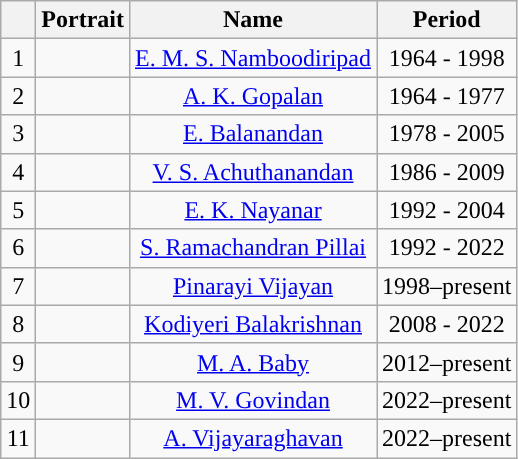<table class="wikitable sortable" style="text-align:center">
<tr>
<th Style="background-color:"></th>
<th Style="background-color:">Portrait</th>
<th Style="background-color:">Name</th>
<th Style="background-color:">Period</th>
</tr>
<tr>
<td>1</td>
<td></td>
<td><a href='#'>E. M. S. Namboodiripad</a></td>
<td>1964 - 1998</td>
</tr>
<tr>
<td>2</td>
<td></td>
<td><a href='#'>A. K. Gopalan</a></td>
<td>1964 - 1977</td>
</tr>
<tr>
<td>3</td>
<td></td>
<td><a href='#'>E. Balanandan</a></td>
<td>1978 - 2005</td>
</tr>
<tr>
<td>4</td>
<td></td>
<td><a href='#'>V. S. Achuthanandan</a></td>
<td>1986 - 2009</td>
</tr>
<tr>
<td>5</td>
<td></td>
<td><a href='#'>E. K. Nayanar</a></td>
<td>1992 - 2004</td>
</tr>
<tr>
<td>6</td>
<td></td>
<td><a href='#'>S. Ramachandran Pillai</a></td>
<td>1992 - 2022</td>
</tr>
<tr>
<td>7</td>
<td></td>
<td><a href='#'>Pinarayi Vijayan</a></td>
<td>1998–present</td>
</tr>
<tr>
<td>8</td>
<td></td>
<td><a href='#'>Kodiyeri Balakrishnan</a></td>
<td>2008 - 2022</td>
</tr>
<tr>
<td>9</td>
<td></td>
<td><a href='#'>M. A. Baby</a></td>
<td>2012–present</td>
</tr>
<tr>
<td>10</td>
<td></td>
<td><a href='#'>M. V. Govindan</a></td>
<td>2022–present</td>
</tr>
<tr>
<td>11</td>
<td></td>
<td><a href='#'>A. Vijayaraghavan</a></td>
<td>2022–present</td>
</tr>
</table>
